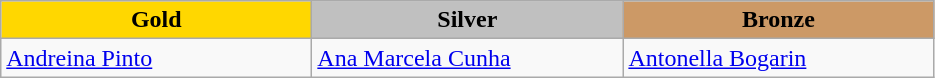<table class="wikitable" style="text-align:left">
<tr align="center">
<td width=200 bgcolor=gold><strong>Gold</strong></td>
<td width=200 bgcolor=silver><strong>Silver</strong></td>
<td width=200 bgcolor=CC9966><strong>Bronze</strong></td>
</tr>
<tr>
<td><a href='#'>Andreina Pinto</a><br><em></em></td>
<td><a href='#'>Ana Marcela Cunha</a><br><em></em></td>
<td><a href='#'>Antonella Bogarin</a><br><em></em></td>
</tr>
</table>
